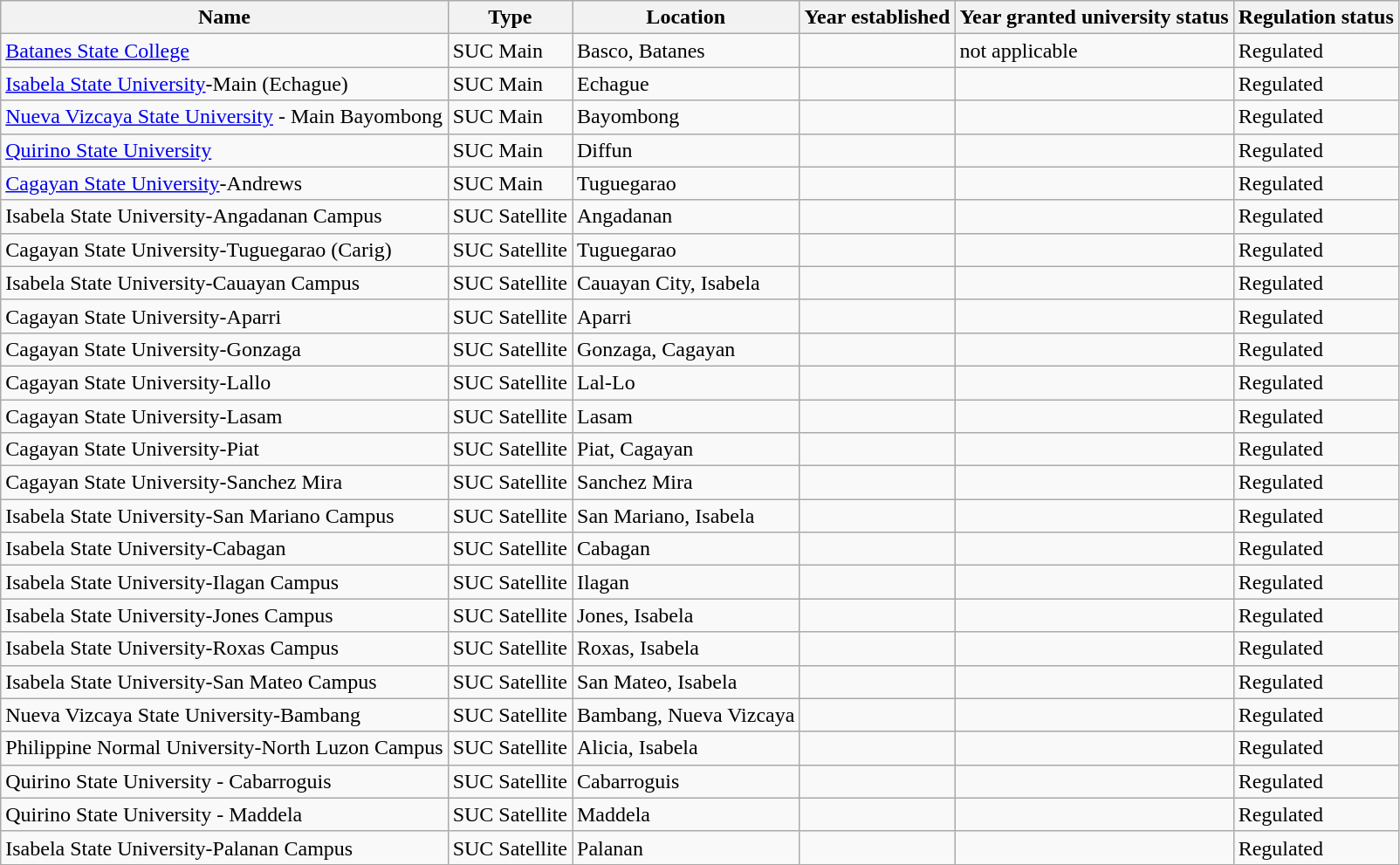<table class="wikitable sortable static-row-numbers">
<tr>
<th>Name</th>
<th>Type</th>
<th class="unsortable">Location</th>
<th>Year established</th>
<th style="vertical-align:middle;">Year granted university status</th>
<th style="vertical-align:middle;">Regulation status</th>
</tr>
<tr>
<td><a href='#'>Batanes State College</a></td>
<td>SUC Main</td>
<td>Basco, Batanes</td>
<td></td>
<td style="vertical-align:middle;">not applicable</td>
<td style="vertical-align:middle;">Regulated</td>
</tr>
<tr>
<td><a href='#'>Isabela State University</a>-Main (Echague)</td>
<td>SUC Main</td>
<td>Echague</td>
<td></td>
<td></td>
<td style="vertical-align:middle;">Regulated</td>
</tr>
<tr>
<td><a href='#'>Nueva Vizcaya State University</a> - Main Bayombong</td>
<td>SUC Main</td>
<td>Bayombong</td>
<td></td>
<td></td>
<td style="vertical-align:middle;">Regulated</td>
</tr>
<tr>
<td><a href='#'>Quirino State University</a></td>
<td>SUC Main</td>
<td>Diffun</td>
<td></td>
<td></td>
<td style="vertical-align:middle;">Regulated</td>
</tr>
<tr>
<td><a href='#'>Cagayan State University</a>-Andrews</td>
<td>SUC Main</td>
<td>Tuguegarao</td>
<td></td>
<td></td>
<td style="vertical-align:middle;">Regulated</td>
</tr>
<tr>
<td>Isabela State University-Angadanan Campus</td>
<td>SUC Satellite</td>
<td>Angadanan</td>
<td></td>
<td></td>
<td style="vertical-align:middle;">Regulated</td>
</tr>
<tr>
<td>Cagayan State University-Tuguegarao (Carig)</td>
<td>SUC Satellite</td>
<td>Tuguegarao</td>
<td></td>
<td></td>
<td style="vertical-align:middle;">Regulated</td>
</tr>
<tr>
<td>Isabela State University-Cauayan Campus</td>
<td>SUC Satellite</td>
<td>Cauayan City, Isabela</td>
<td></td>
<td></td>
<td style="vertical-align:middle;">Regulated</td>
</tr>
<tr>
<td>Cagayan State University-Aparri</td>
<td>SUC Satellite</td>
<td>Aparri</td>
<td></td>
<td></td>
<td style="vertical-align:middle;">Regulated</td>
</tr>
<tr>
<td>Cagayan State University-Gonzaga</td>
<td>SUC Satellite</td>
<td>Gonzaga, Cagayan</td>
<td></td>
<td></td>
<td style="vertical-align:middle;">Regulated</td>
</tr>
<tr>
<td>Cagayan State University-Lallo</td>
<td>SUC Satellite</td>
<td>Lal-Lo</td>
<td></td>
<td></td>
<td style="vertical-align:middle;">Regulated</td>
</tr>
<tr>
<td>Cagayan State University-Lasam</td>
<td>SUC Satellite</td>
<td>Lasam</td>
<td></td>
<td></td>
<td style="vertical-align:middle;">Regulated</td>
</tr>
<tr>
<td>Cagayan State University-Piat</td>
<td>SUC Satellite</td>
<td>Piat, Cagayan</td>
<td></td>
<td></td>
<td style="vertical-align:middle;">Regulated</td>
</tr>
<tr>
<td>Cagayan State University-Sanchez Mira</td>
<td>SUC Satellite</td>
<td>Sanchez Mira</td>
<td></td>
<td></td>
<td style="vertical-align:middle;">Regulated</td>
</tr>
<tr>
<td>Isabela State University-San Mariano Campus</td>
<td>SUC Satellite</td>
<td>San Mariano, Isabela</td>
<td></td>
<td></td>
<td style="vertical-align:middle;">Regulated</td>
</tr>
<tr>
<td>Isabela State University-Cabagan</td>
<td>SUC Satellite</td>
<td>Cabagan</td>
<td></td>
<td></td>
<td style="vertical-align:middle;">Regulated</td>
</tr>
<tr>
<td>Isabela State University-Ilagan Campus</td>
<td>SUC Satellite</td>
<td>Ilagan</td>
<td></td>
<td></td>
<td style="vertical-align:middle;">Regulated</td>
</tr>
<tr>
<td>Isabela State University-Jones Campus</td>
<td>SUC Satellite</td>
<td>Jones, Isabela</td>
<td></td>
<td></td>
<td style="vertical-align:middle;">Regulated</td>
</tr>
<tr>
<td>Isabela State University-Roxas Campus</td>
<td>SUC Satellite</td>
<td>Roxas, Isabela</td>
<td></td>
<td></td>
<td style="vertical-align:middle;">Regulated</td>
</tr>
<tr>
<td>Isabela State University-San Mateo Campus</td>
<td>SUC Satellite</td>
<td>San Mateo, Isabela</td>
<td></td>
<td></td>
<td style="vertical-align:middle;">Regulated</td>
</tr>
<tr>
<td>Nueva Vizcaya State University-Bambang</td>
<td>SUC Satellite</td>
<td>Bambang, Nueva Vizcaya</td>
<td></td>
<td></td>
<td style="vertical-align:middle;">Regulated</td>
</tr>
<tr>
<td>Philippine Normal University-North Luzon Campus</td>
<td>SUC Satellite</td>
<td>Alicia, Isabela</td>
<td></td>
<td></td>
<td style="vertical-align:middle;">Regulated</td>
</tr>
<tr>
<td>Quirino State University - Cabarroguis</td>
<td>SUC Satellite</td>
<td>Cabarroguis</td>
<td></td>
<td></td>
<td style="vertical-align:middle;">Regulated</td>
</tr>
<tr>
<td>Quirino State University - Maddela</td>
<td>SUC Satellite</td>
<td>Maddela</td>
<td></td>
<td></td>
<td style="vertical-align:middle;">Regulated</td>
</tr>
<tr>
<td>Isabela State University-Palanan Campus</td>
<td>SUC Satellite</td>
<td>Palanan</td>
<td></td>
<td></td>
<td style="vertical-align:middle;">Regulated</td>
</tr>
</table>
